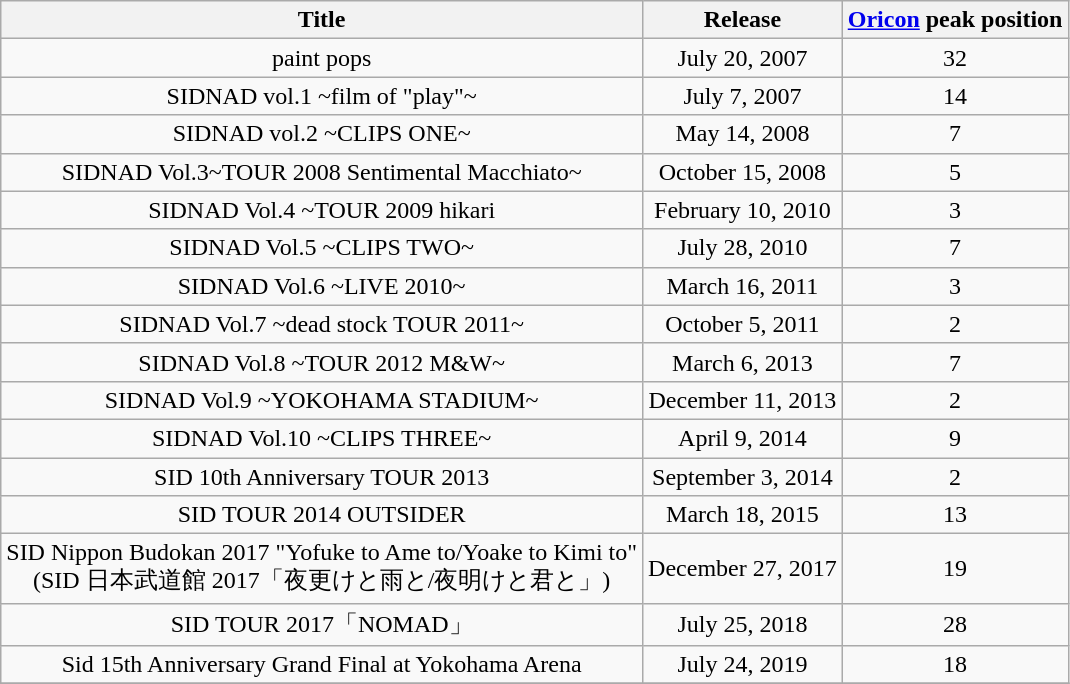<table class="wikitable" style="text-align:center;">
<tr>
<th>Title</th>
<th>Release</th>
<th><a href='#'>Oricon</a> peak position</th>
</tr>
<tr>
<td>paint pops</td>
<td>July 20, 2007</td>
<td>32</td>
</tr>
<tr>
<td>SIDNAD vol.1 ~film of "play"~</td>
<td>July 7, 2007</td>
<td>14</td>
</tr>
<tr>
<td>SIDNAD vol.2 ~CLIPS ONE~</td>
<td>May 14, 2008</td>
<td>7</td>
</tr>
<tr>
<td>SIDNAD Vol.3~TOUR 2008 Sentimental Macchiato~</td>
<td>October 15, 2008</td>
<td>5</td>
</tr>
<tr>
<td>SIDNAD Vol.4 ~TOUR 2009 hikari</td>
<td>February 10, 2010</td>
<td>3</td>
</tr>
<tr>
<td>SIDNAD Vol.5 ~CLIPS TWO~</td>
<td>July 28, 2010</td>
<td>7</td>
</tr>
<tr>
<td>SIDNAD Vol.6 ~LIVE 2010~</td>
<td>March 16, 2011</td>
<td>3</td>
</tr>
<tr>
<td>SIDNAD Vol.7 ~dead stock TOUR 2011~</td>
<td>October 5, 2011</td>
<td>2</td>
</tr>
<tr>
<td>SIDNAD Vol.8 ~TOUR 2012 M&W~</td>
<td>March 6, 2013</td>
<td>7</td>
</tr>
<tr>
<td>SIDNAD Vol.9 ~YOKOHAMA STADIUM~</td>
<td>December 11, 2013</td>
<td>2</td>
</tr>
<tr>
<td>SIDNAD Vol.10 ~CLIPS THREE~</td>
<td>April 9, 2014</td>
<td>9</td>
</tr>
<tr>
<td>SID 10th Anniversary TOUR 2013</td>
<td>September 3, 2014</td>
<td>2</td>
</tr>
<tr>
<td>SID TOUR 2014 OUTSIDER</td>
<td>March 18, 2015</td>
<td>13</td>
</tr>
<tr>
<td>SID Nippon Budokan 2017 "Yofuke to Ame to/Yoake to Kimi to" <br> (SID 日本武道館 2017「夜更けと雨と/夜明けと君と」)</td>
<td>December 27, 2017</td>
<td>19</td>
</tr>
<tr>
<td>SID TOUR 2017「NOMAD」</td>
<td>July 25, 2018</td>
<td>28</td>
</tr>
<tr>
<td>Sid 15th Anniversary Grand Final at Yokohama Arena</td>
<td>July 24, 2019</td>
<td>18</td>
</tr>
<tr>
</tr>
</table>
